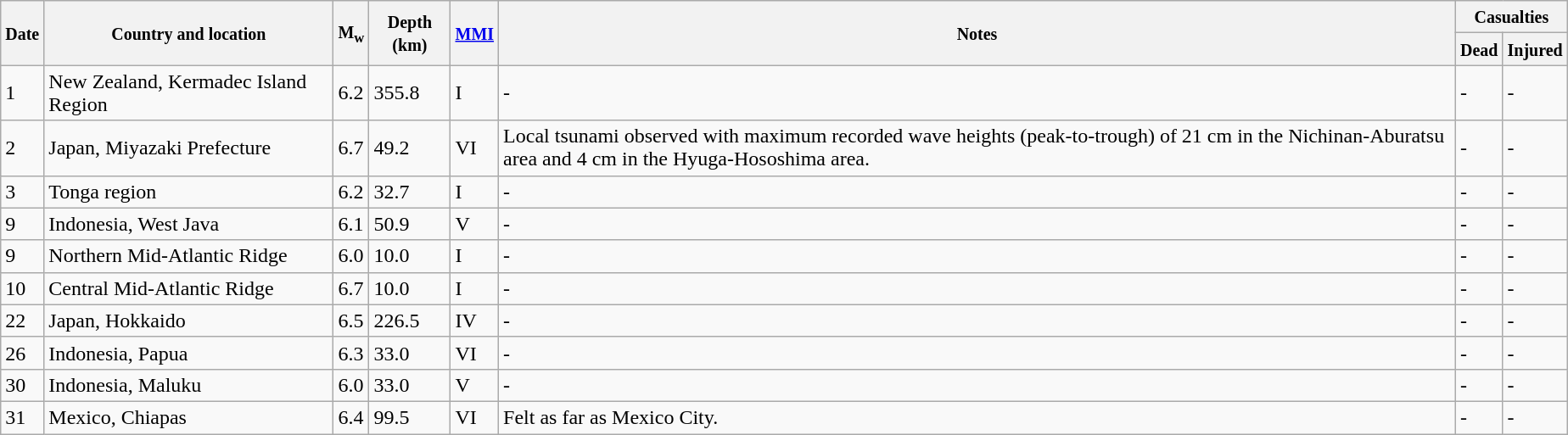<table class="wikitable sortable" style="border:1px black; margin-left:1em;">
<tr>
<th rowspan="2"><small>Date</small></th>
<th rowspan="2" style="width: 220px"><small>Country and location</small></th>
<th rowspan="2"><small>M<sub>w</sub></small></th>
<th rowspan="2"><small>Depth (km)</small></th>
<th rowspan="2"><small><a href='#'>MMI</a></small></th>
<th rowspan="2" class="unsortable"><small>Notes</small></th>
<th colspan="2"><small>Casualties</small></th>
</tr>
<tr>
<th><small>Dead</small></th>
<th><small>Injured</small></th>
</tr>
<tr>
<td>1</td>
<td>New Zealand, Kermadec Island Region</td>
<td>6.2</td>
<td>355.8</td>
<td>I</td>
<td>-</td>
<td>-</td>
<td>-</td>
</tr>
<tr>
<td>2</td>
<td>Japan, Miyazaki Prefecture</td>
<td>6.7</td>
<td>49.2</td>
<td>VI</td>
<td>Local tsunami observed with maximum recorded wave heights (peak-to-trough) of 21 cm in the Nichinan-Aburatsu area and 4 cm in the Hyuga-Hososhima area.</td>
<td>-</td>
<td>-</td>
</tr>
<tr>
<td>3</td>
<td>Tonga region</td>
<td>6.2</td>
<td>32.7</td>
<td>I</td>
<td>-</td>
<td>-</td>
<td>-</td>
</tr>
<tr>
<td>9</td>
<td>Indonesia, West Java</td>
<td>6.1</td>
<td>50.9</td>
<td>V</td>
<td>-</td>
<td>-</td>
<td>-</td>
</tr>
<tr>
<td>9</td>
<td>Northern Mid-Atlantic Ridge</td>
<td>6.0</td>
<td>10.0</td>
<td>I</td>
<td>-</td>
<td>-</td>
<td>-</td>
</tr>
<tr>
<td>10</td>
<td>Central Mid-Atlantic Ridge</td>
<td>6.7</td>
<td>10.0</td>
<td>I</td>
<td>-</td>
<td>-</td>
<td>-</td>
</tr>
<tr>
<td>22</td>
<td>Japan, Hokkaido</td>
<td>6.5</td>
<td>226.5</td>
<td>IV</td>
<td>-</td>
<td>-</td>
<td>-</td>
</tr>
<tr>
<td>26</td>
<td>Indonesia, Papua</td>
<td>6.3</td>
<td>33.0</td>
<td>VI</td>
<td>-</td>
<td>-</td>
<td>-</td>
</tr>
<tr>
<td>30</td>
<td>Indonesia, Maluku</td>
<td>6.0</td>
<td>33.0</td>
<td>V</td>
<td>-</td>
<td>-</td>
<td>-</td>
</tr>
<tr>
<td>31</td>
<td>Mexico, Chiapas</td>
<td>6.4</td>
<td>99.5</td>
<td>VI</td>
<td>Felt as far as Mexico City.</td>
<td>-</td>
<td>-</td>
</tr>
</table>
